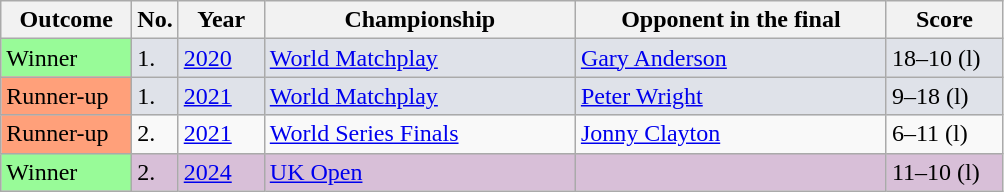<table class="sortable wikitable">
<tr>
<th width="80">Outcome</th>
<th width="20">No.</th>
<th width="50">Year</th>
<th style="width:200px;">Championship</th>
<th style="width:200px;">Opponent in the final</th>
<th width="70">Score</th>
</tr>
<tr style="background:#dfe2e9;">
<td style="background:#98FB98">Winner</td>
<td>1.</td>
<td><a href='#'>2020</a></td>
<td><a href='#'>World Matchplay</a></td>
<td> <a href='#'>Gary Anderson</a></td>
<td>18–10 (l)</td>
</tr>
<tr style="background:#dfe2e9;">
<td style="background:#ffa07a">Runner-up</td>
<td>1.</td>
<td><a href='#'>2021</a></td>
<td><a href='#'>World Matchplay</a></td>
<td> <a href='#'>Peter Wright</a></td>
<td>9–18 (l)</td>
</tr>
<tr>
<td style="background:#ffa07a;">Runner-up</td>
<td>2.</td>
<td><a href='#'>2021</a></td>
<td><a href='#'>World Series Finals</a></td>
<td> <a href='#'>Jonny Clayton</a></td>
<td>6–11 (l)</td>
</tr>
<tr style="background:thistle">
<td style="background:#98FB98">Winner</td>
<td>2.</td>
<td><a href='#'>2024</a></td>
<td><a href='#'>UK Open</a></td>
<td></td>
<td>11–10 (l)</td>
</tr>
</table>
